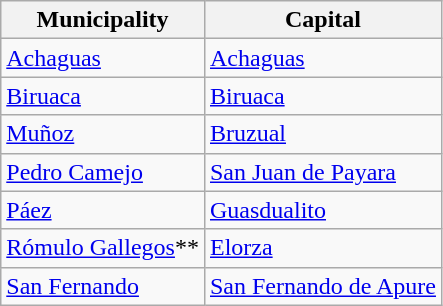<table class="wikitable">
<tr>
<th>Municipality</th>
<th>Capital</th>
</tr>
<tr>
<td><a href='#'>Achaguas</a></td>
<td><a href='#'>Achaguas</a></td>
</tr>
<tr>
<td><a href='#'>Biruaca</a></td>
<td><a href='#'>Biruaca</a></td>
</tr>
<tr>
<td><a href='#'>Muñoz</a></td>
<td><a href='#'>Bruzual</a></td>
</tr>
<tr>
<td><a href='#'>Pedro Camejo</a></td>
<td><a href='#'>San Juan de Payara</a></td>
</tr>
<tr>
<td><a href='#'>Páez</a></td>
<td><a href='#'>Guasdualito</a></td>
</tr>
<tr>
<td><a href='#'>Rómulo Gallegos</a>**</td>
<td><a href='#'>Elorza</a></td>
</tr>
<tr>
<td><a href='#'>San Fernando</a></td>
<td><a href='#'>San Fernando de Apure</a></td>
</tr>
</table>
